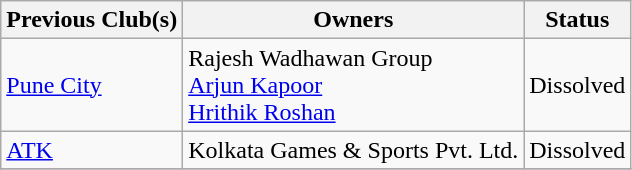<table class="wikitable sortable">
<tr>
<th>Previous Club(s)</th>
<th>Owners</th>
<th>Status</th>
</tr>
<tr>
<td><a href='#'>Pune City</a></td>
<td> Rajesh Wadhawan Group<br> <a href='#'>Arjun Kapoor</a><br> <a href='#'>Hrithik Roshan </a></td>
<td>Dissolved</td>
</tr>
<tr>
<td><a href='#'>ATK</a></td>
<td> Kolkata Games & Sports Pvt. Ltd.</td>
<td>Dissolved</td>
</tr>
<tr>
</tr>
</table>
